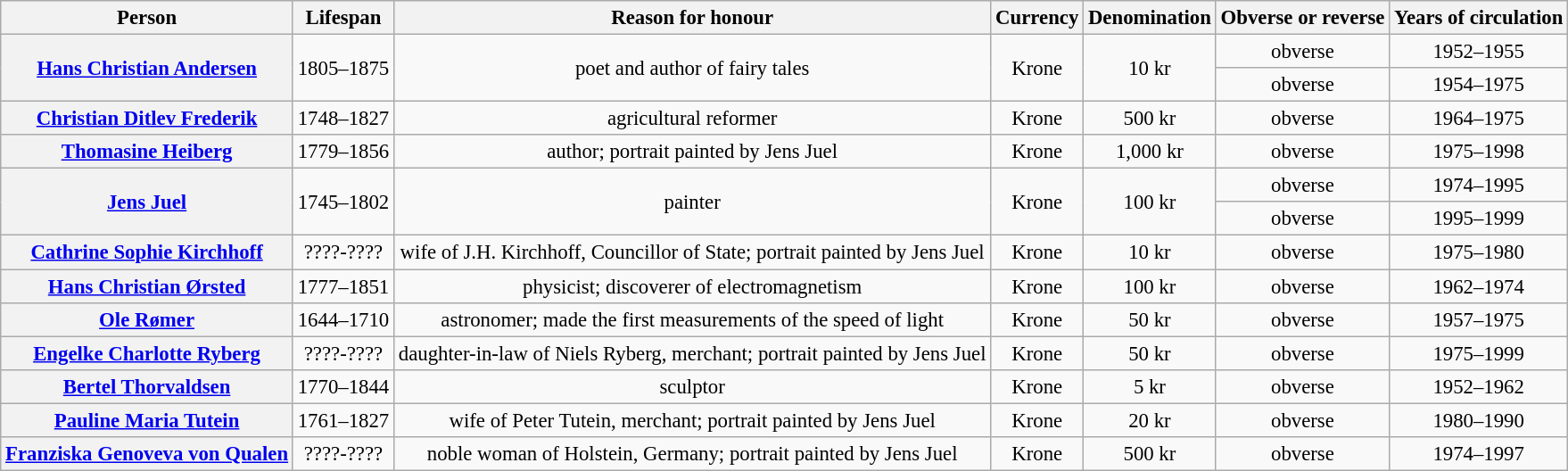<table class="wikitable" style="font-size:95%; text-align:center;">
<tr>
<th>Person</th>
<th>Lifespan</th>
<th>Reason for honour</th>
<th>Currency</th>
<th>Denomination</th>
<th>Obverse or reverse</th>
<th>Years of circulation</th>
</tr>
<tr>
<th rowspan="2"><a href='#'>Hans Christian Andersen</a></th>
<td rowspan="2">1805–1875</td>
<td rowspan="2">poet and author of fairy tales</td>
<td rowspan="2">Krone</td>
<td rowspan="2">10 kr</td>
<td>obverse</td>
<td>1952–1955</td>
</tr>
<tr>
<td>obverse</td>
<td>1954–1975</td>
</tr>
<tr>
<th><a href='#'>Christian Ditlev Frederik</a></th>
<td>1748–1827</td>
<td>agricultural reformer</td>
<td>Krone</td>
<td>500 kr</td>
<td>obverse</td>
<td>1964–1975</td>
</tr>
<tr>
<th><a href='#'>Thomasine Heiberg</a></th>
<td>1779–1856</td>
<td>author; portrait painted by Jens Juel</td>
<td>Krone</td>
<td>1,000 kr</td>
<td>obverse</td>
<td>1975–1998</td>
</tr>
<tr>
<th rowspan="2"><a href='#'>Jens Juel</a></th>
<td rowspan="2">1745–1802</td>
<td rowspan="2">painter</td>
<td rowspan="2">Krone</td>
<td rowspan="2">100 kr</td>
<td>obverse</td>
<td>1974–1995</td>
</tr>
<tr>
<td>obverse</td>
<td>1995–1999</td>
</tr>
<tr>
<th><a href='#'>Cathrine Sophie Kirchhoff</a></th>
<td>????-????</td>
<td>wife of J.H. Kirchhoff, Councillor of State; portrait painted by Jens Juel</td>
<td>Krone</td>
<td>10 kr</td>
<td>obverse</td>
<td>1975–1980</td>
</tr>
<tr>
<th><a href='#'>Hans Christian Ørsted</a></th>
<td>1777–1851</td>
<td>physicist; discoverer of electromagnetism</td>
<td>Krone</td>
<td>100 kr</td>
<td>obverse</td>
<td>1962–1974</td>
</tr>
<tr>
<th><a href='#'>Ole Rømer</a></th>
<td>1644–1710</td>
<td>astronomer; made the first measurements of the speed of light</td>
<td>Krone</td>
<td>50 kr</td>
<td>obverse</td>
<td>1957–1975</td>
</tr>
<tr>
<th><a href='#'>Engelke Charlotte Ryberg</a></th>
<td>????-????</td>
<td>daughter-in-law of Niels Ryberg, merchant; portrait painted by Jens Juel</td>
<td>Krone</td>
<td>50 kr</td>
<td>obverse</td>
<td>1975–1999</td>
</tr>
<tr>
<th><a href='#'>Bertel Thorvaldsen</a></th>
<td>1770–1844</td>
<td>sculptor</td>
<td>Krone</td>
<td>5 kr</td>
<td>obverse</td>
<td>1952–1962</td>
</tr>
<tr>
<th><a href='#'>Pauline Maria Tutein</a></th>
<td>1761–1827</td>
<td>wife of Peter Tutein, merchant; portrait painted by Jens Juel</td>
<td>Krone</td>
<td>20 kr</td>
<td>obverse</td>
<td>1980–1990</td>
</tr>
<tr>
<th><a href='#'>Franziska Genoveva von Qualen</a></th>
<td>????-????</td>
<td>noble woman of Holstein, Germany; portrait painted by Jens Juel</td>
<td>Krone</td>
<td>500 kr</td>
<td>obverse</td>
<td>1974–1997</td>
</tr>
</table>
